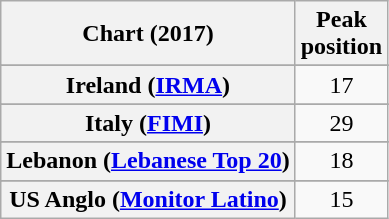<table class="wikitable sortable plainrowheaders" style="text-align:center">
<tr>
<th scope="col">Chart (2017)</th>
<th scope="col">Peak<br>position</th>
</tr>
<tr>
</tr>
<tr>
</tr>
<tr>
</tr>
<tr>
</tr>
<tr>
</tr>
<tr>
</tr>
<tr>
</tr>
<tr>
</tr>
<tr>
</tr>
<tr>
</tr>
<tr>
</tr>
<tr>
</tr>
<tr>
</tr>
<tr>
</tr>
<tr>
<th scope="row">Ireland (<a href='#'>IRMA</a>)</th>
<td>17</td>
</tr>
<tr>
</tr>
<tr>
<th scope="row">Italy (<a href='#'>FIMI</a>)</th>
<td>29</td>
</tr>
<tr>
</tr>
<tr>
<th scope="row">Lebanon (<a href='#'>Lebanese Top 20</a>)</th>
<td>18</td>
</tr>
<tr>
</tr>
<tr>
</tr>
<tr>
</tr>
<tr>
</tr>
<tr>
</tr>
<tr>
</tr>
<tr>
</tr>
<tr>
</tr>
<tr>
</tr>
<tr>
</tr>
<tr>
</tr>
<tr>
</tr>
<tr>
</tr>
<tr>
</tr>
<tr>
</tr>
<tr>
</tr>
<tr>
</tr>
<tr>
</tr>
<tr>
<th scope="row">US Anglo (<a href='#'>Monitor Latino</a>)</th>
<td>15</td>
</tr>
</table>
